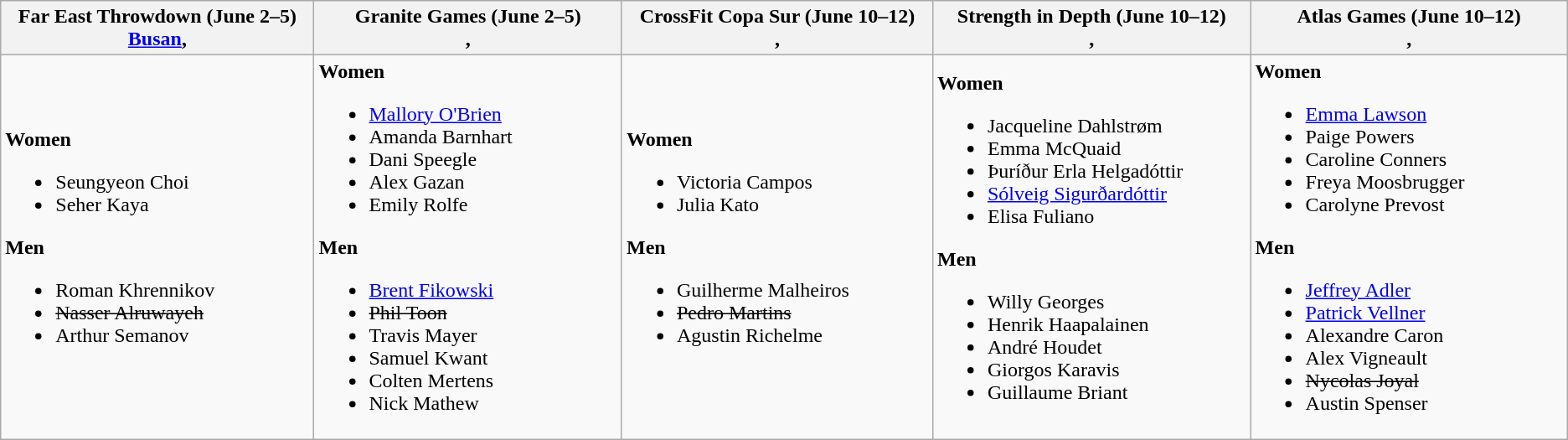<table class="wikitable">
<tr>
<th style="width: 18em;">Far East Throwdown (June 2–5) <br> <a href='#'>Busan</a>, </th>
<th style="width: 18em;">Granite Games (June 2–5)<br> , </th>
<th style="width: 18em;">CrossFit Copa Sur (June 10–12) <br>, </th>
<th style="width: 18em;">Strength in Depth (June 10–12) <br>, </th>
<th style="width: 18em;">Atlas Games (June 10–12) <br>, </th>
</tr>
<tr>
<td><strong>Women</strong><br><ul><li> Seungyeon Choi</li><li> Seher Kaya</li></ul><strong>Men</strong><ul><li> Roman Khrennikov</li><li> <s>Nasser Alruwayeh</s></li><li> Arthur Semanov </li></ul></td>
<td><strong>Women</strong><br><ul><li> <a href='#'>Mallory O'Brien</a></li><li> Amanda Barnhart</li><li> Dani Speegle</li><li> Alex Gazan</li><li> Emily Rolfe</li></ul><strong>Men</strong><ul><li> <a href='#'>Brent Fikowski</a></li><li> <s>Phil Toon</s></li><li> Travis Mayer</li><li> Samuel Kwant</li><li> Colten Mertens</li><li> Nick Mathew</li></ul></td>
<td><strong>Women</strong><br><ul><li> Victoria Campos</li><li> Julia Kato</li></ul><strong>Men</strong><ul><li> Guilherme Malheiros</li><li> <s>Pedro Martins</s></li><li> Agustin Richelme</li></ul></td>
<td><strong>Women</strong><br><ul><li> Jacqueline Dahlstrøm</li><li> Emma McQuaid</li><li> Þuríður Erla Helgadóttir</li><li> <a href='#'>Sólveig Sigurðardóttir</a></li><li> Elisa Fuliano</li></ul><strong>Men</strong><ul><li> Willy Georges</li><li> Henrik Haapalainen</li><li> André Houdet</li><li> Giorgos Karavis</li><li> Guillaume Briant</li></ul></td>
<td><strong>Women</strong><br><ul><li> <a href='#'>Emma Lawson</a></li><li> Paige Powers</li><li> Caroline Conners</li><li> Freya Moosbrugger</li><li> Carolyne Prevost</li></ul><strong>Men</strong><ul><li> <a href='#'>Jeffrey Adler</a></li><li> <a href='#'>Patrick Vellner</a></li><li> Alexandre Caron</li><li> Alex Vigneault</li><li> <s>Nycolas Joyal</s></li><li> Austin Spenser</li></ul></td>
</tr>
</table>
